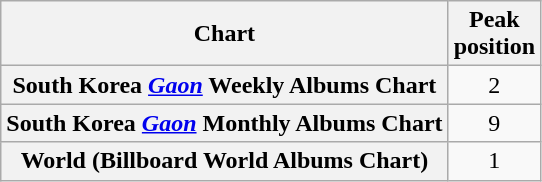<table class="wikitable sortable plainrowheaders">
<tr>
<th scope="col">Chart</th>
<th scope="col">Peak<br>position</th>
</tr>
<tr>
<th scope="row">South Korea <em><a href='#'>Gaon</a></em> Weekly Albums Chart</th>
<td style="text-align:center;">2</td>
</tr>
<tr>
<th scope="row">South Korea <em><a href='#'>Gaon</a></em> Monthly Albums Chart</th>
<td style="text-align:center;">9</td>
</tr>
<tr>
<th scope="row">World (Billboard World Albums Chart)</th>
<td style="text-align:center;">1</td>
</tr>
</table>
